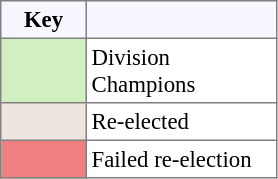<table bgcolor="#f7f8ff" cellpadding="3" cellspacing="0" border="1" style="font-size: 95%; border: gray solid 1px; border-collapse: collapse;text-align:center;">
<tr>
<th width=50>Key</th>
<th width=120></th>
</tr>
<tr>
<td style="background:#D0F0C0;" width="20"></td>
<td bgcolor="#ffffff" align="left">Division Champions</td>
</tr>
<tr>
<td style="background: #eee5de" width="20"></td>
<td bgcolor="#ffffff" align=left>Re-elected</td>
</tr>
<tr>
<td style="background: #F08080" width="20"></td>
<td bgcolor="#ffffff" align="left">Failed re-election</td>
</tr>
</table>
